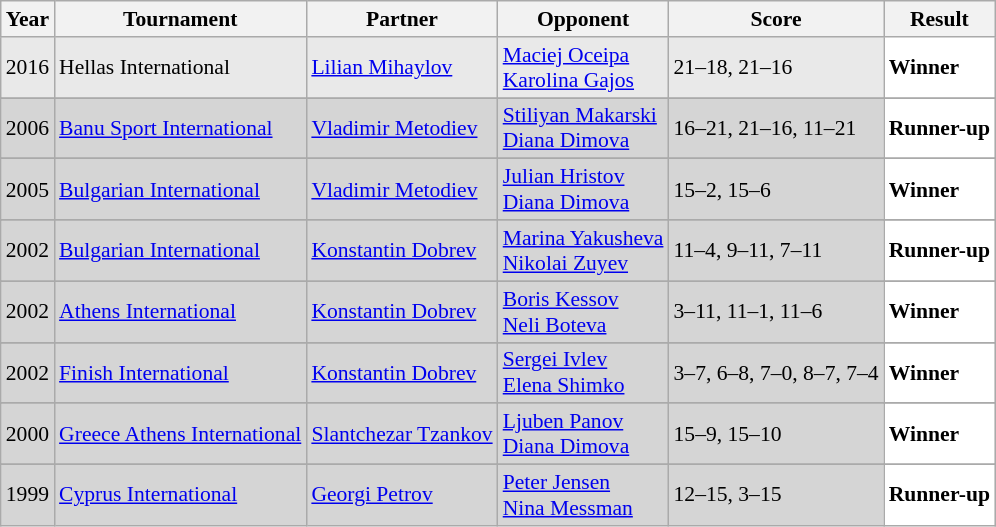<table class="sortable wikitable" style="font-size: 90%;">
<tr>
<th>Year</th>
<th>Tournament</th>
<th>Partner</th>
<th>Opponent</th>
<th>Score</th>
<th>Result</th>
</tr>
<tr style="background:#E9E9E9">
<td align="center">2016</td>
<td align="left">Hellas International</td>
<td align="left"> <a href='#'>Lilian Mihaylov</a></td>
<td align="left"> <a href='#'>Maciej Oceipa</a><br> <a href='#'>Karolina Gajos</a></td>
<td align="left">21–18, 21–16</td>
<td style="text-align:left; background:white"> <strong>Winner</strong></td>
</tr>
<tr>
</tr>
<tr style="background:#D5D5D5">
<td align="center">2006</td>
<td align="left"><a href='#'>Banu Sport International</a></td>
<td align="left"> <a href='#'>Vladimir Metodiev</a></td>
<td align="left"> <a href='#'>Stiliyan Makarski</a> <br>  <a href='#'>Diana Dimova</a></td>
<td align="left">16–21, 21–16, 11–21</td>
<td style="text-align:left; background:white"> <strong>Runner-up</strong></td>
</tr>
<tr>
</tr>
<tr style="background:#D5D5D5">
<td align="center">2005</td>
<td align="left"><a href='#'>Bulgarian International</a></td>
<td align="left"> <a href='#'>Vladimir Metodiev</a></td>
<td align="left"> <a href='#'>Julian Hristov</a><br> <a href='#'>Diana Dimova</a></td>
<td align="left">15–2, 15–6</td>
<td style="text-align:left; background:white"> <strong>Winner</strong></td>
</tr>
<tr>
</tr>
<tr style="background:#D5D5D5">
<td align="center">2002</td>
<td align="left"><a href='#'>Bulgarian International</a></td>
<td align="left"> <a href='#'>Konstantin Dobrev</a></td>
<td align="left"> <a href='#'>Marina Yakusheva</a> <br>  <a href='#'>Nikolai Zuyev</a></td>
<td align="left">11–4, 9–11, 7–11</td>
<td style="text-align:left; background:white"> <strong>Runner-up</strong></td>
</tr>
<tr>
</tr>
<tr style="background:#D5D5D5">
<td align="center">2002</td>
<td align="left"><a href='#'>Athens International</a></td>
<td align="left"> <a href='#'>Konstantin Dobrev</a></td>
<td align="left"> <a href='#'>Boris Kessov</a><br> <a href='#'>Neli Boteva</a></td>
<td align="left">3–11, 11–1, 11–6</td>
<td style="text-align:left; background:white"> <strong>Winner</strong></td>
</tr>
<tr>
</tr>
<tr style="background:#D5D5D5">
<td align="center">2002</td>
<td align="left"><a href='#'>Finish International</a></td>
<td align="left"> <a href='#'>Konstantin Dobrev</a></td>
<td align="left"> <a href='#'>Sergei Ivlev</a><br> <a href='#'>Elena Shimko</a></td>
<td align="left">3–7, 6–8, 7–0, 8–7, 7–4</td>
<td style="text-align:left; background:white"> <strong>Winner</strong></td>
</tr>
<tr>
</tr>
<tr style="background:#D5D5D5">
<td align="center">2000</td>
<td align="left"><a href='#'>Greece Athens International</a></td>
<td align="left"> <a href='#'>Slantchezar Tzankov</a></td>
<td align="left"> <a href='#'>Ljuben Panov</a><br> <a href='#'>Diana Dimova</a></td>
<td align="left">15–9, 15–10</td>
<td style="text-align:left; background:white"> <strong>Winner</strong></td>
</tr>
<tr>
</tr>
<tr style="background:#D5D5D5">
<td align="center">1999</td>
<td align="left"><a href='#'>Cyprus International</a></td>
<td align="left"> <a href='#'>Georgi Petrov</a></td>
<td align="left"> <a href='#'>Peter Jensen</a> <br>  <a href='#'>Nina Messman</a></td>
<td align="left">12–15, 3–15</td>
<td style="text-align:left; background:white"> <strong>Runner-up</strong></td>
</tr>
</table>
